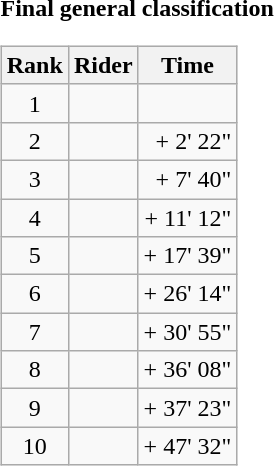<table>
<tr>
<td><strong>Final general classification</strong><br><table class="wikitable">
<tr>
<th scope="col">Rank</th>
<th scope="col">Rider</th>
<th scope="col">Time</th>
</tr>
<tr>
<td style="text-align:center;">1</td>
<td></td>
<td style="text-align:right;"></td>
</tr>
<tr>
<td style="text-align:center;">2</td>
<td></td>
<td style="text-align:right;">+ 2' 22"</td>
</tr>
<tr>
<td style="text-align:center;">3</td>
<td></td>
<td style="text-align:right;">+ 7' 40"</td>
</tr>
<tr>
<td style="text-align:center;">4</td>
<td></td>
<td style="text-align:right;">+ 11' 12"</td>
</tr>
<tr>
<td style="text-align:center;">5</td>
<td></td>
<td style="text-align:right;">+ 17' 39"</td>
</tr>
<tr>
<td style="text-align:center;">6</td>
<td></td>
<td style="text-align:right;">+ 26' 14"</td>
</tr>
<tr>
<td style="text-align:center;">7</td>
<td></td>
<td style="text-align:right;">+ 30' 55"</td>
</tr>
<tr>
<td style="text-align:center;">8</td>
<td></td>
<td style="text-align:right;">+ 36' 08"</td>
</tr>
<tr>
<td style="text-align:center;">9</td>
<td></td>
<td style="text-align:right;">+ 37' 23"</td>
</tr>
<tr>
<td style="text-align:center;">10</td>
<td></td>
<td style="text-align:right;">+ 47' 32"</td>
</tr>
</table>
</td>
</tr>
</table>
